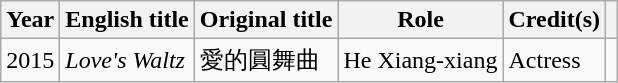<table class="wikitable sortable">
<tr>
<th>Year</th>
<th>English title</th>
<th>Original title</th>
<th>Role</th>
<th>Credit(s)</th>
<th></th>
</tr>
<tr>
<td>2015</td>
<td><em>Love's Waltz</em></td>
<td>愛的圓舞曲</td>
<td>He Xiang-xiang</td>
<td>Actress</td>
<td style="text-align: center;"></td>
</tr>
</table>
